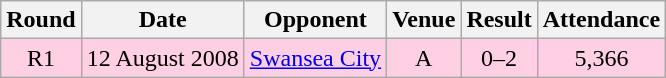<table class="wikitable sortable" style="text-align:center;">
<tr>
<th>Round</th>
<th>Date</th>
<th>Opponent</th>
<th>Venue</th>
<th>Result</th>
<th>Attendance</th>
</tr>
<tr style="background:#ffd0e3;">
<td>R1</td>
<td>12 August 2008</td>
<td><a href='#'>Swansea City</a></td>
<td>A</td>
<td>0–2</td>
<td>5,366</td>
</tr>
</table>
